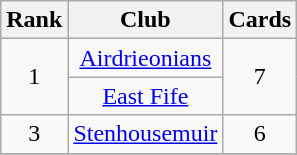<table class="wikitable" style="text-align:center">
<tr>
<th>Rank</th>
<th>Club</th>
<th>Cards</th>
</tr>
<tr>
<td rowspan="2">1</td>
<td><a href='#'>Airdrieonians</a></td>
<td rowspan="2">7</td>
</tr>
<tr>
<td><a href='#'>East Fife</a></td>
</tr>
<tr>
<td>3</td>
<td><a href='#'>Stenhousemuir</a></td>
<td>6<br></td>
</tr>
<tr>
</tr>
</table>
